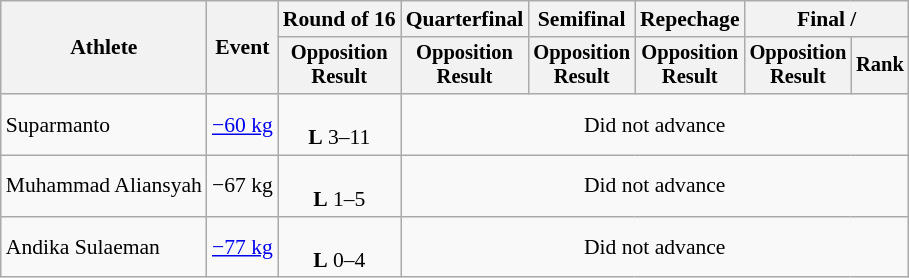<table class="wikitable" style="font-size:90%;text-align:center">
<tr>
<th rowspan="2">Athlete</th>
<th rowspan="2">Event</th>
<th>Round of 16</th>
<th>Quarterfinal</th>
<th>Semifinal</th>
<th>Repechage</th>
<th colspan="2">Final / </th>
</tr>
<tr style="font-size: 95%">
<th>Opposition<br>Result</th>
<th>Opposition<br>Result</th>
<th>Opposition<br>Result</th>
<th>Opposition<br>Result</th>
<th>Opposition<br>Result</th>
<th>Rank</th>
</tr>
<tr>
<td align="left">Suparmanto</td>
<td align="left"><a href='#'>−60 kg</a></td>
<td><br><strong>L</strong> 3–11</td>
<td colspan="5">Did not advance</td>
</tr>
<tr>
<td align="left">Muhammad Aliansyah</td>
<td align="left">−67 kg</td>
<td><br><strong>L</strong> 1–5</td>
<td colspan="5">Did not advance</td>
</tr>
<tr>
<td align="left">Andika Sulaeman</td>
<td align="left"><a href='#'>−77 kg</a></td>
<td><br><strong>L</strong> 0–4</td>
<td colspan="5">Did not advance</td>
</tr>
</table>
